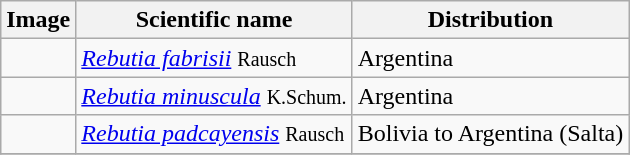<table class="wikitable">
<tr>
<th>Image</th>
<th>Scientific name</th>
<th>Distribution</th>
</tr>
<tr>
<td></td>
<td><em><a href='#'>Rebutia fabrisii</a></em> <small>Rausch</small></td>
<td>Argentina</td>
</tr>
<tr>
<td></td>
<td><em><a href='#'>Rebutia minuscula</a></em> <small>K.Schum.</small></td>
<td>Argentina</td>
</tr>
<tr>
<td></td>
<td><em><a href='#'>Rebutia padcayensis</a></em> <small> Rausch</small></td>
<td>Bolivia to Argentina (Salta)</td>
</tr>
<tr>
</tr>
</table>
